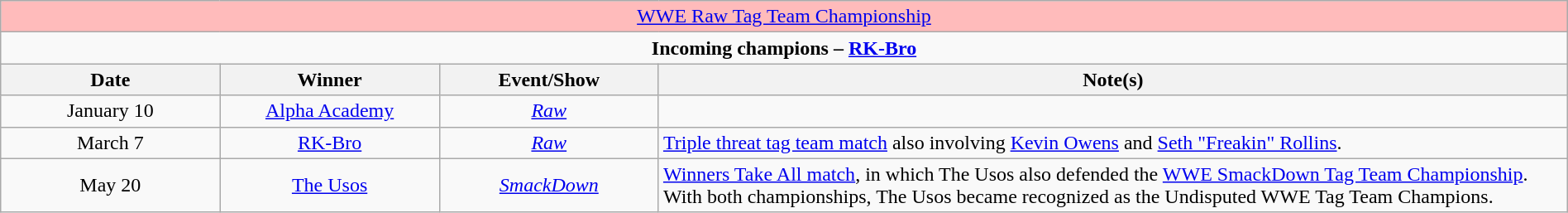<table class="wikitable" style="text-align:center; width:100%;">
<tr style="background:#FBB;">
<td colspan="4" style="text-align: center;"><a href='#'>WWE Raw Tag Team Championship</a></td>
</tr>
<tr>
<td colspan="4" style="text-align: center;"><strong>Incoming champions – <a href='#'>RK-Bro</a> </strong></td>
</tr>
<tr>
<th width=14%>Date</th>
<th width=14%>Winner</th>
<th width=14%>Event/Show</th>
<th width=58%>Note(s)</th>
</tr>
<tr>
<td>January 10</td>
<td><a href='#'>Alpha Academy</a><br></td>
<td><em><a href='#'>Raw</a></em></td>
<td></td>
</tr>
<tr>
<td>March 7</td>
<td><a href='#'>RK-Bro</a><br></td>
<td><em><a href='#'>Raw</a></em></td>
<td align=left><a href='#'>Triple threat tag team match</a> also involving <a href='#'>Kevin Owens</a> and <a href='#'>Seth "Freakin" Rollins</a>.</td>
</tr>
<tr>
<td>May 20</td>
<td><a href='#'>The Usos</a><br></td>
<td><em><a href='#'>SmackDown</a></em></td>
<td align=left><a href='#'>Winners Take All match</a>, in which The Usos also defended the <a href='#'>WWE SmackDown Tag Team Championship</a>. With both championships, The Usos became recognized as the Undisputed WWE Tag Team Champions.</td>
</tr>
</table>
